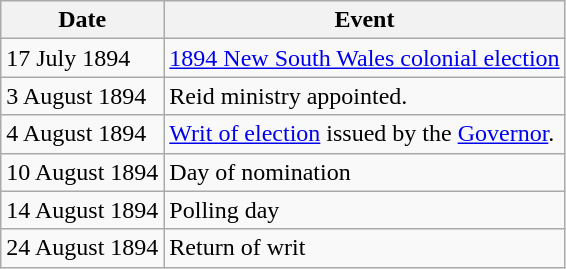<table class="wikitable">
<tr>
<th>Date</th>
<th>Event</th>
</tr>
<tr>
<td>17 July 1894</td>
<td><a href='#'>1894 New South Wales colonial election</a></td>
</tr>
<tr>
<td>3 August 1894</td>
<td>Reid ministry appointed.</td>
</tr>
<tr>
<td>4 August 1894</td>
<td><a href='#'>Writ of election</a> issued by the <a href='#'>Governor</a>.</td>
</tr>
<tr>
<td>10 August 1894</td>
<td>Day of nomination</td>
</tr>
<tr>
<td>14 August 1894</td>
<td>Polling day</td>
</tr>
<tr>
<td>24 August 1894</td>
<td>Return of writ</td>
</tr>
</table>
